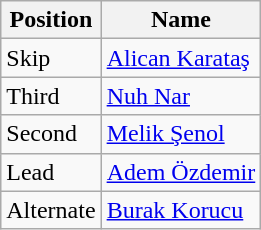<table class="wikitable sortable">
<tr>
<th>Position</th>
<th>Name</th>
</tr>
<tr>
<td>Skip</td>
<td><a href='#'>Alican Karataş</a></td>
</tr>
<tr>
<td>Third</td>
<td><a href='#'>Nuh Nar</a></td>
</tr>
<tr>
<td>Second</td>
<td><a href='#'>Melik Şenol</a></td>
</tr>
<tr>
<td>Lead</td>
<td><a href='#'>Adem Özdemir</a></td>
</tr>
<tr>
<td>Alternate</td>
<td><a href='#'>Burak Korucu</a></td>
</tr>
</table>
